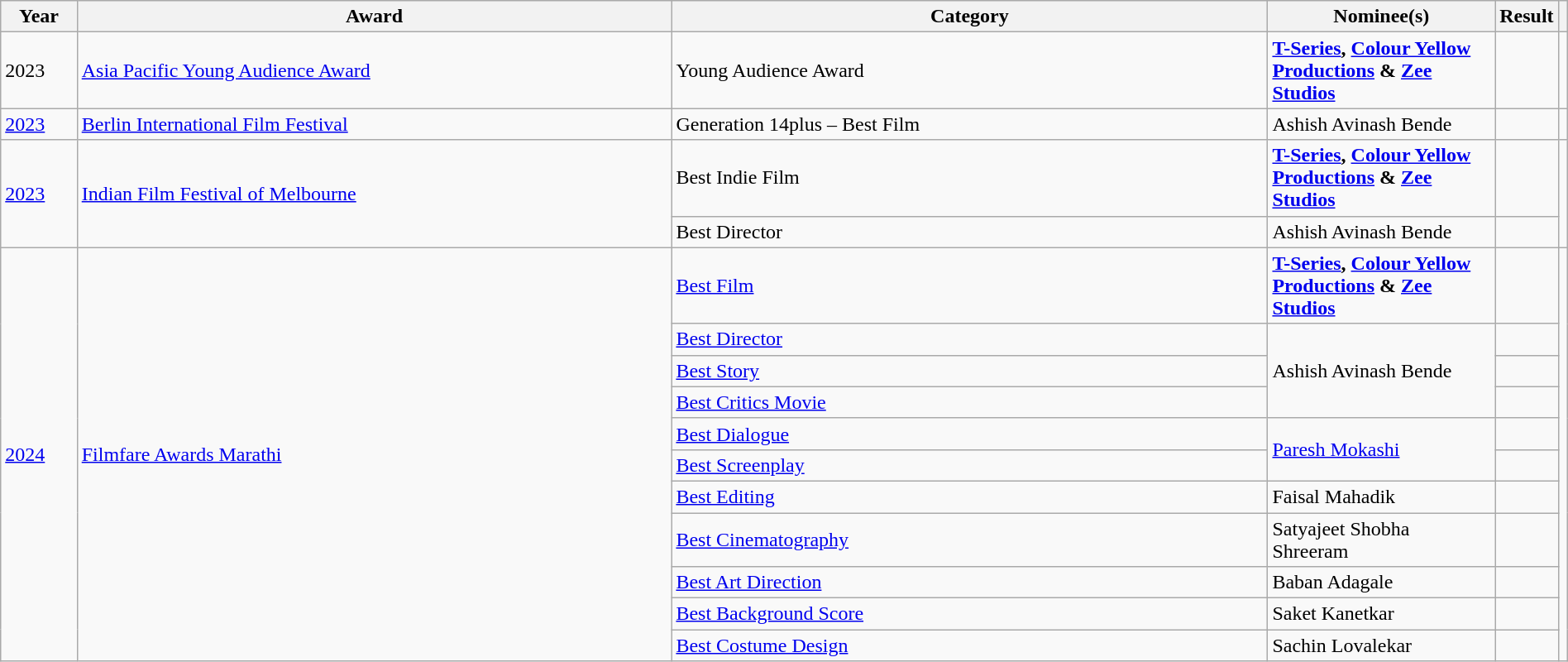<table class="wikitable sortable" width=100%>
<tr>
<th width=5%>Year</th>
<th width=40%>Award</th>
<th width=40%>Category</th>
<th width=20%>Nominee(s)</th>
<th width=10%>Result</th>
<th width=5%></th>
</tr>
<tr>
<td>2023</td>
<td><a href='#'>Asia Pacific Young Audience Award</a></td>
<td>Young Audience Award</td>
<td><strong><a href='#'>T-Series</a>, <a href='#'>Colour Yellow Productions</a> & <a href='#'>Zee Studios</a></strong></td>
<td></td>
<td></td>
</tr>
<tr>
<td><a href='#'>2023</a></td>
<td><a href='#'>Berlin International Film Festival</a></td>
<td>Generation 14plus – Best Film</td>
<td>Ashish Avinash Bende</td>
<td></td>
<td></td>
</tr>
<tr>
<td rowspan="2"><a href='#'>2023</a></td>
<td rowspan="2"><a href='#'>Indian Film Festival of Melbourne</a></td>
<td>Best Indie Film</td>
<td><strong><a href='#'>T-Series</a>, <a href='#'>Colour Yellow Productions</a> & <a href='#'>Zee Studios</a></strong></td>
<td></td>
<td rowspan="2"></td>
</tr>
<tr>
<td>Best Director</td>
<td>Ashish Avinash Bende</td>
<td></td>
</tr>
<tr>
<td rowspan="11"><a href='#'>2024</a></td>
<td rowspan="11"><a href='#'>Filmfare Awards Marathi</a></td>
<td><a href='#'>Best Film</a></td>
<td><strong><a href='#'>T-Series</a>, <a href='#'>Colour Yellow Productions</a> & <a href='#'>Zee Studios</a></strong></td>
<td></td>
<td rowspan="11"></td>
</tr>
<tr>
<td><a href='#'>Best Director</a></td>
<td Rowspan="3">Ashish Avinash Bende</td>
<td></td>
</tr>
<tr>
<td><a href='#'>Best Story</a></td>
<td></td>
</tr>
<tr>
<td><a href='#'>Best Critics Movie</a></td>
<td></td>
</tr>
<tr>
<td><a href='#'>Best Dialogue</a></td>
<td Rowspan="2"><a href='#'>Paresh Mokashi</a></td>
<td></td>
</tr>
<tr>
<td><a href='#'>Best Screenplay</a></td>
<td></td>
</tr>
<tr>
<td><a href='#'>Best Editing</a></td>
<td>Faisal Mahadik</td>
<td></td>
</tr>
<tr>
<td><a href='#'>Best Cinematography</a></td>
<td>Satyajeet Shobha Shreeram</td>
<td></td>
</tr>
<tr>
<td><a href='#'>Best Art Direction</a></td>
<td>Baban Adagale</td>
<td></td>
</tr>
<tr>
<td><a href='#'>Best Background Score</a></td>
<td>Saket Kanetkar</td>
<td></td>
</tr>
<tr>
<td><a href='#'>Best Costume Design</a></td>
<td>Sachin Lovalekar</td>
<td></td>
</tr>
</table>
